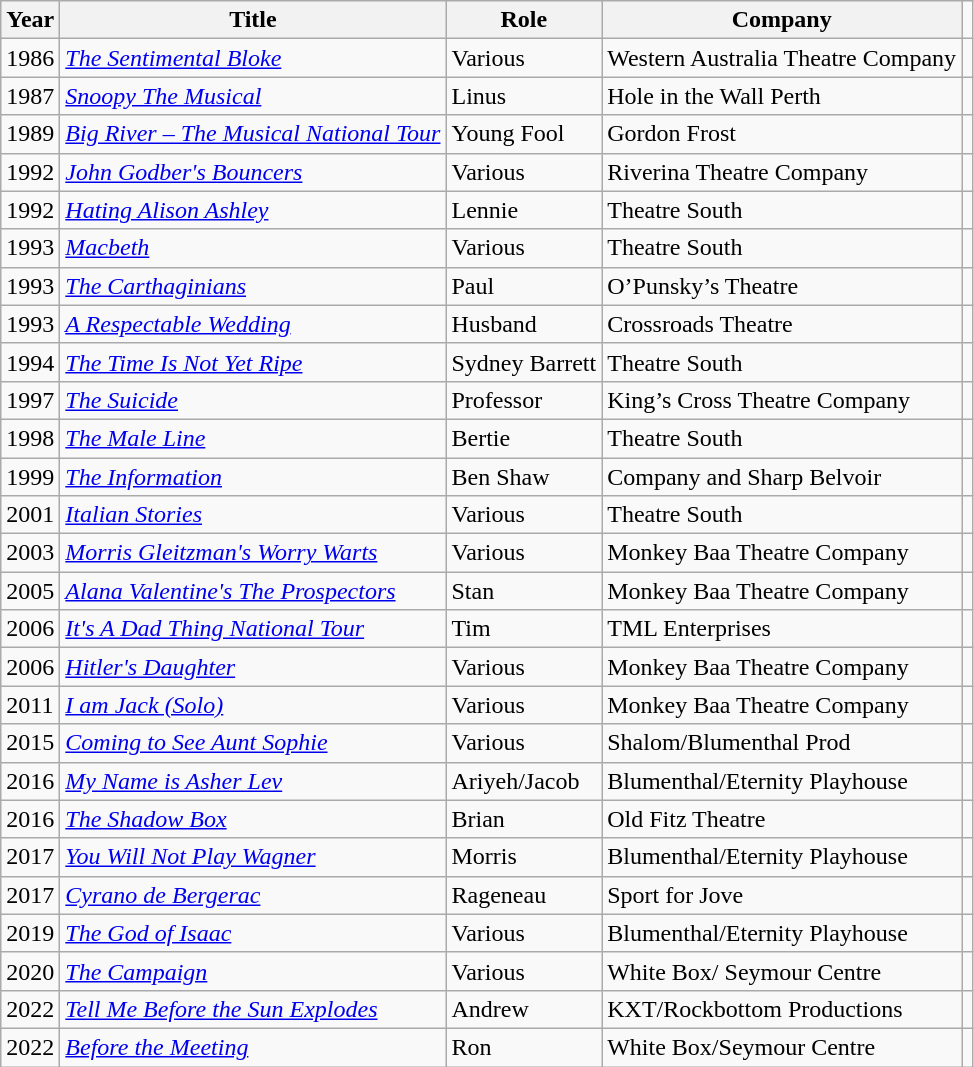<table class="wikitable sortable">
<tr>
<th>Year</th>
<th>Title</th>
<th>Role</th>
<th>Company</th>
</tr>
<tr>
<td>1986</td>
<td><em><a href='#'>The Sentimental Bloke</a> </em></td>
<td>Various</td>
<td>Western Australia Theatre Company</td>
<td></td>
</tr>
<tr>
<td>1987</td>
<td><em><a href='#'>Snoopy The Musical</a> </em></td>
<td>Linus</td>
<td>Hole in the Wall  Perth</td>
<td></td>
</tr>
<tr>
<td>1989</td>
<td><em><a href='#'>Big River – The Musical National Tour</a> </em></td>
<td>Young Fool</td>
<td>Gordon Frost</td>
<td></td>
</tr>
<tr>
<td>1992</td>
<td><em><a href='#'>John Godber's Bouncers</a> </em></td>
<td>Various</td>
<td>Riverina Theatre Company</td>
<td></td>
</tr>
<tr>
<td>1992</td>
<td><em><a href='#'>Hating Alison Ashley</a> </em></td>
<td>Lennie</td>
<td>Theatre South</td>
<td></td>
</tr>
<tr>
<td>1993</td>
<td><em><a href='#'>Macbeth</a> </em></td>
<td>Various</td>
<td>Theatre South</td>
<td></td>
</tr>
<tr>
<td>1993</td>
<td><em><a href='#'>The Carthaginians</a> </em></td>
<td>Paul</td>
<td>O’Punsky’s Theatre</td>
<td></td>
</tr>
<tr>
<td>1993</td>
<td><em><a href='#'>A Respectable Wedding</a> </em></td>
<td>Husband</td>
<td>Crossroads Theatre</td>
<td></td>
</tr>
<tr>
<td>1994</td>
<td><em><a href='#'>The Time Is Not Yet Ripe</a> </em></td>
<td>Sydney Barrett</td>
<td>Theatre South</td>
<td></td>
</tr>
<tr>
<td>1997</td>
<td><em><a href='#'>The Suicide</a> </em></td>
<td>Professor</td>
<td>King’s Cross Theatre Company</td>
<td></td>
</tr>
<tr>
<td>1998</td>
<td><em><a href='#'>The Male Line</a> </em></td>
<td>Bertie</td>
<td>Theatre South</td>
<td></td>
</tr>
<tr>
<td>1999</td>
<td><em><a href='#'>The Information</a> </em></td>
<td>Ben Shaw</td>
<td>Company and Sharp Belvoir</td>
<td></td>
</tr>
<tr>
<td>2001</td>
<td><em><a href='#'>Italian Stories</a> </em></td>
<td>Various</td>
<td>Theatre South</td>
<td></td>
</tr>
<tr>
<td>2003</td>
<td><em><a href='#'>Morris Gleitzman's Worry Warts</a> </em></td>
<td>Various</td>
<td>Monkey Baa Theatre Company</td>
<td></td>
</tr>
<tr>
<td>2005</td>
<td><em><a href='#'>Alana Valentine's The Prospectors</a> </em></td>
<td>Stan</td>
<td>Monkey Baa Theatre Company</td>
<td></td>
</tr>
<tr>
<td>2006</td>
<td><em><a href='#'>It's A Dad Thing National Tour</a> </em></td>
<td>Tim</td>
<td>TML Enterprises</td>
<td></td>
</tr>
<tr>
<td>2006</td>
<td><em><a href='#'>Hitler's Daughter</a> </em></td>
<td>Various</td>
<td>Monkey Baa Theatre Company</td>
<td></td>
</tr>
<tr>
<td>2011</td>
<td><em><a href='#'>I am Jack (Solo)</a> </em></td>
<td>Various</td>
<td>Monkey Baa Theatre Company</td>
<td></td>
</tr>
<tr>
<td>2015</td>
<td><em><a href='#'>Coming to See Aunt Sophie</a> </em></td>
<td>Various</td>
<td>Shalom/Blumenthal Prod</td>
<td></td>
</tr>
<tr>
<td>2016</td>
<td><em><a href='#'>My Name is Asher Lev</a> </em></td>
<td>Ariyeh/Jacob</td>
<td>Blumenthal/Eternity Playhouse</td>
<td></td>
</tr>
<tr>
<td>2016</td>
<td><em><a href='#'>The Shadow Box</a> </em></td>
<td>Brian</td>
<td>Old Fitz Theatre</td>
<td></td>
</tr>
<tr>
<td>2017</td>
<td><em><a href='#'>You Will Not Play Wagner</a> </em></td>
<td>Morris</td>
<td>Blumenthal/Eternity Playhouse</td>
<td></td>
</tr>
<tr>
<td>2017</td>
<td><em><a href='#'>Cyrano de Bergerac</a> </em></td>
<td>Rageneau</td>
<td>Sport for Jove</td>
<td></td>
</tr>
<tr>
<td>2019</td>
<td><em><a href='#'>The God of Isaac</a> </em></td>
<td>Various</td>
<td>Blumenthal/Eternity Playhouse</td>
<td></td>
</tr>
<tr>
<td>2020</td>
<td><em><a href='#'>The Campaign</a> </em></td>
<td>Various</td>
<td>White Box/ Seymour Centre</td>
<td></td>
</tr>
<tr>
<td>2022</td>
<td><em><a href='#'>Tell Me Before the Sun Explodes</a> </em></td>
<td>Andrew</td>
<td>KXT/Rockbottom Productions</td>
<td></td>
</tr>
<tr>
<td>2022</td>
<td><em><a href='#'>Before the Meeting</a> </em></td>
<td>Ron</td>
<td>White Box/Seymour Centre</td>
<td></td>
</tr>
</table>
